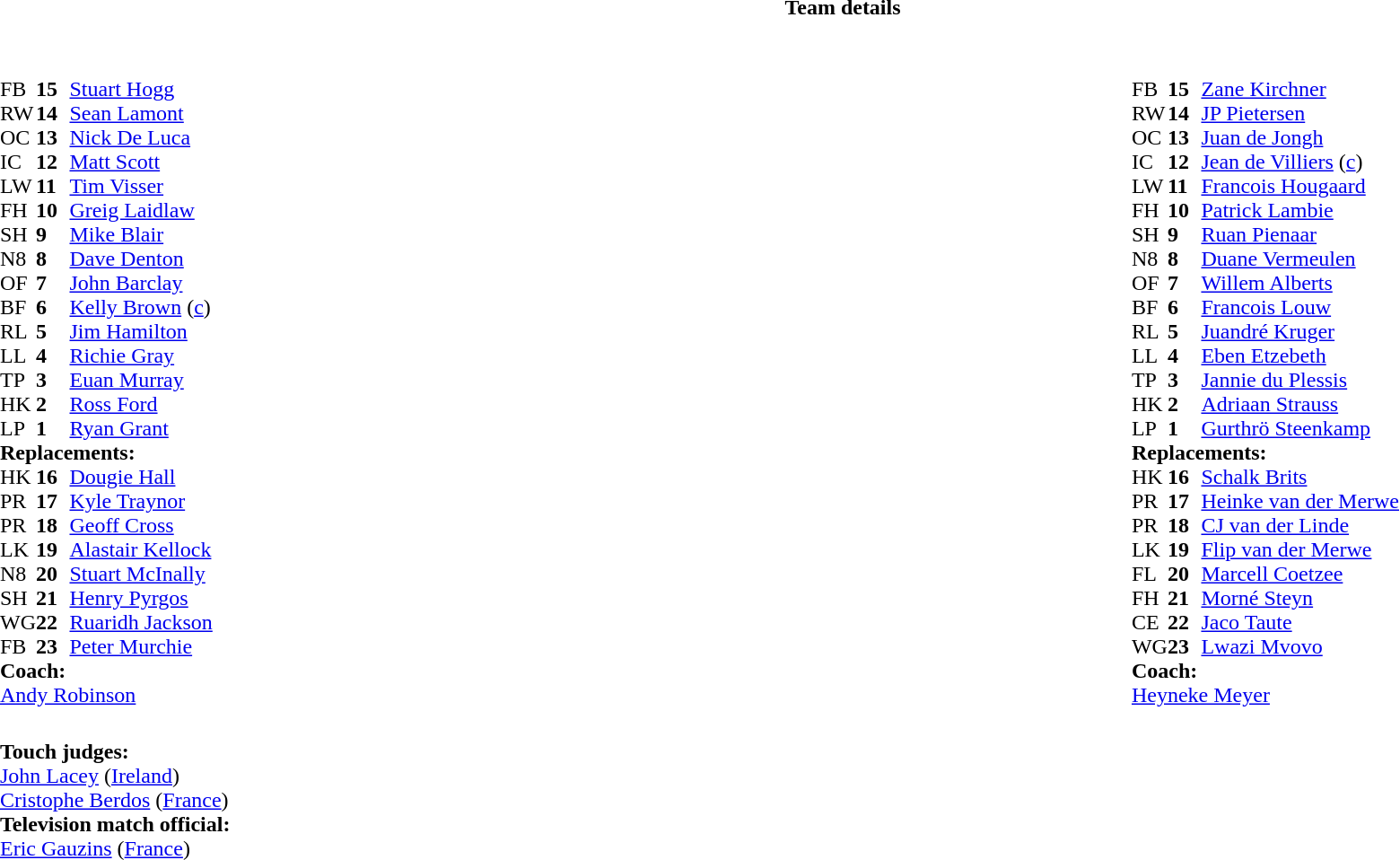<table border="0" width="100%" class="collapsible collapsed">
<tr>
<th>Team details</th>
</tr>
<tr>
<td><br><table width="100%">
<tr>
<td valign="top" width="50%"><br><table style="font-size: 100%" cellspacing="0" cellpadding="0">
<tr>
<th width="25"></th>
<th width="25"></th>
</tr>
<tr>
<td>FB</td>
<td><strong>15</strong></td>
<td><a href='#'>Stuart Hogg</a></td>
</tr>
<tr>
<td>RW</td>
<td><strong>14</strong></td>
<td><a href='#'>Sean Lamont</a></td>
</tr>
<tr>
<td>OC</td>
<td><strong>13</strong></td>
<td><a href='#'>Nick De Luca</a></td>
</tr>
<tr>
<td>IC</td>
<td><strong>12</strong></td>
<td><a href='#'>Matt Scott</a></td>
</tr>
<tr>
<td>LW</td>
<td><strong>11</strong></td>
<td><a href='#'>Tim Visser</a></td>
</tr>
<tr>
<td>FH</td>
<td><strong>10</strong></td>
<td><a href='#'>Greig Laidlaw</a></td>
<td></td>
<td></td>
</tr>
<tr>
<td>SH</td>
<td><strong>9</strong></td>
<td><a href='#'>Mike Blair</a></td>
<td></td>
<td></td>
</tr>
<tr>
<td>N8</td>
<td><strong>8</strong></td>
<td><a href='#'>Dave Denton</a></td>
</tr>
<tr>
<td>OF</td>
<td><strong>7</strong></td>
<td><a href='#'>John Barclay</a></td>
</tr>
<tr>
<td>BF</td>
<td><strong>6</strong></td>
<td><a href='#'>Kelly Brown</a> (<a href='#'>c</a>)</td>
</tr>
<tr>
<td>RL</td>
<td><strong>5</strong></td>
<td><a href='#'>Jim Hamilton</a></td>
</tr>
<tr>
<td>LL</td>
<td><strong>4</strong></td>
<td><a href='#'>Richie Gray</a></td>
<td></td>
<td></td>
</tr>
<tr>
<td>TP</td>
<td><strong>3</strong></td>
<td><a href='#'>Euan Murray</a></td>
<td></td>
<td></td>
</tr>
<tr>
<td>HK</td>
<td><strong>2</strong></td>
<td><a href='#'>Ross Ford</a></td>
<td></td>
<td></td>
</tr>
<tr>
<td>LP</td>
<td><strong>1</strong></td>
<td><a href='#'>Ryan Grant</a></td>
</tr>
<tr>
<td colspan=3><strong>Replacements:</strong></td>
</tr>
<tr>
<td>HK</td>
<td><strong>16</strong></td>
<td><a href='#'>Dougie Hall</a></td>
<td></td>
<td></td>
</tr>
<tr>
<td>PR</td>
<td><strong>17</strong></td>
<td><a href='#'>Kyle Traynor</a></td>
</tr>
<tr>
<td>PR</td>
<td><strong>18</strong></td>
<td><a href='#'>Geoff Cross</a></td>
<td></td>
<td></td>
</tr>
<tr>
<td>LK</td>
<td><strong>19</strong></td>
<td><a href='#'>Alastair Kellock</a></td>
<td></td>
<td></td>
</tr>
<tr>
<td>N8</td>
<td><strong>20</strong></td>
<td><a href='#'>Stuart McInally</a></td>
</tr>
<tr>
<td>SH</td>
<td><strong>21</strong></td>
<td><a href='#'>Henry Pyrgos</a></td>
<td></td>
<td></td>
</tr>
<tr>
<td>WG</td>
<td><strong>22</strong></td>
<td><a href='#'>Ruaridh Jackson</a></td>
<td></td>
<td></td>
</tr>
<tr>
<td>FB</td>
<td><strong>23</strong></td>
<td><a href='#'>Peter Murchie</a></td>
</tr>
<tr>
<td colspan=3><strong>Coach:</strong></td>
</tr>
<tr>
<td colspan="4"> <a href='#'>Andy Robinson</a></td>
</tr>
</table>
</td>
<td valign="top" width="50%"><br><table style="font-size: 100%" cellspacing="0" cellpadding="0" align="center">
<tr>
<th width="25"></th>
<th width="25"></th>
</tr>
<tr>
<td>FB</td>
<td><strong>15</strong></td>
<td><a href='#'>Zane Kirchner</a></td>
</tr>
<tr>
<td>RW</td>
<td><strong>14</strong></td>
<td><a href='#'>JP Pietersen</a></td>
</tr>
<tr>
<td>OC</td>
<td><strong>13</strong></td>
<td><a href='#'>Juan de Jongh</a></td>
</tr>
<tr>
<td>IC</td>
<td><strong>12</strong></td>
<td><a href='#'>Jean de Villiers</a> (<a href='#'>c</a>)</td>
</tr>
<tr>
<td>LW</td>
<td><strong>11</strong></td>
<td><a href='#'>Francois Hougaard</a></td>
</tr>
<tr>
<td>FH</td>
<td><strong>10</strong></td>
<td><a href='#'>Patrick Lambie</a></td>
<td></td>
<td></td>
</tr>
<tr>
<td>SH</td>
<td><strong>9</strong></td>
<td><a href='#'>Ruan Pienaar</a></td>
</tr>
<tr>
<td>N8</td>
<td><strong>8</strong></td>
<td><a href='#'>Duane Vermeulen</a></td>
</tr>
<tr>
<td>OF</td>
<td><strong>7</strong></td>
<td><a href='#'>Willem Alberts</a></td>
<td></td>
<td></td>
</tr>
<tr>
<td>BF</td>
<td><strong>6</strong></td>
<td><a href='#'>Francois Louw</a></td>
</tr>
<tr>
<td>RL</td>
<td><strong>5</strong></td>
<td><a href='#'>Juandré Kruger</a></td>
<td></td>
<td></td>
</tr>
<tr>
<td>LL</td>
<td><strong>4</strong></td>
<td><a href='#'>Eben Etzebeth</a></td>
</tr>
<tr>
<td>TP</td>
<td><strong>3</strong></td>
<td><a href='#'>Jannie du Plessis</a></td>
<td></td>
<td></td>
</tr>
<tr>
<td>HK</td>
<td><strong>2</strong></td>
<td><a href='#'>Adriaan Strauss</a></td>
<td></td>
<td></td>
</tr>
<tr>
<td>LP</td>
<td><strong>1</strong></td>
<td><a href='#'>Gurthrö Steenkamp</a></td>
<td></td>
<td></td>
</tr>
<tr>
<td colspan=3><strong>Replacements:</strong></td>
</tr>
<tr>
<td>HK</td>
<td><strong>16</strong></td>
<td><a href='#'>Schalk Brits</a></td>
<td></td>
<td></td>
</tr>
<tr>
<td>PR</td>
<td><strong>17</strong></td>
<td><a href='#'>Heinke van der Merwe</a></td>
<td></td>
<td></td>
</tr>
<tr>
<td>PR</td>
<td><strong>18</strong></td>
<td><a href='#'>CJ van der Linde</a></td>
<td></td>
<td></td>
</tr>
<tr>
<td>LK</td>
<td><strong>19</strong></td>
<td><a href='#'>Flip van der Merwe</a></td>
<td></td>
<td></td>
</tr>
<tr>
<td>FL</td>
<td><strong>20</strong></td>
<td><a href='#'>Marcell Coetzee</a></td>
<td></td>
<td></td>
</tr>
<tr>
<td>FH</td>
<td><strong>21</strong></td>
<td><a href='#'>Morné Steyn</a></td>
<td></td>
<td></td>
</tr>
<tr>
<td>CE</td>
<td><strong>22</strong></td>
<td><a href='#'>Jaco Taute</a></td>
</tr>
<tr>
<td>WG</td>
<td><strong>23</strong></td>
<td><a href='#'>Lwazi Mvovo</a></td>
</tr>
<tr>
<td colspan=3><strong>Coach:</strong></td>
</tr>
<tr>
<td colspan="4"><a href='#'>Heyneke Meyer</a></td>
</tr>
</table>
</td>
</tr>
</table>
<table width=100% style="font-size: 100%">
<tr>
<td><br><strong>Touch judges:</strong>
<br><a href='#'>John Lacey</a> (<a href='#'>Ireland</a>)
<br><a href='#'>Cristophe Berdos</a> (<a href='#'>France</a>)
<br><strong>Television match official:</strong>
<br><a href='#'>Eric Gauzins</a> (<a href='#'>France</a>)</td>
</tr>
</table>
</td>
</tr>
</table>
